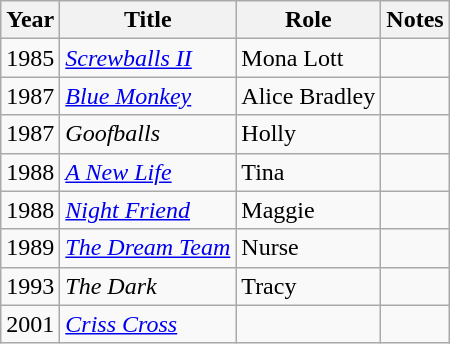<table class="wikitable sortable">
<tr>
<th>Year</th>
<th>Title</th>
<th>Role</th>
<th>Notes</th>
</tr>
<tr>
<td>1985</td>
<td><em><a href='#'>Screwballs II</a></em></td>
<td>Mona Lott</td>
<td></td>
</tr>
<tr>
<td>1987</td>
<td><a href='#'><em>Blue Monkey</em></a></td>
<td>Alice Bradley</td>
<td></td>
</tr>
<tr>
<td>1987</td>
<td><em>Goofballs</em></td>
<td>Holly</td>
<td></td>
</tr>
<tr>
<td>1988</td>
<td data-sort-value="New Life, A"><a href='#'><em>A New Life</em></a></td>
<td>Tina</td>
<td></td>
</tr>
<tr>
<td>1988</td>
<td><em><a href='#'>Night Friend</a></em></td>
<td>Maggie</td>
<td></td>
</tr>
<tr>
<td>1989</td>
<td data-sort-value="Dream Team, The"><a href='#'><em>The Dream Team</em></a></td>
<td>Nurse</td>
<td></td>
</tr>
<tr>
<td>1993</td>
<td data-sort-value="Dark, The"><em>The Dark</em></td>
<td>Tracy</td>
<td></td>
</tr>
<tr>
<td>2001</td>
<td><a href='#'><em>Criss Cross</em></a></td>
<td></td>
<td></td>
</tr>
</table>
